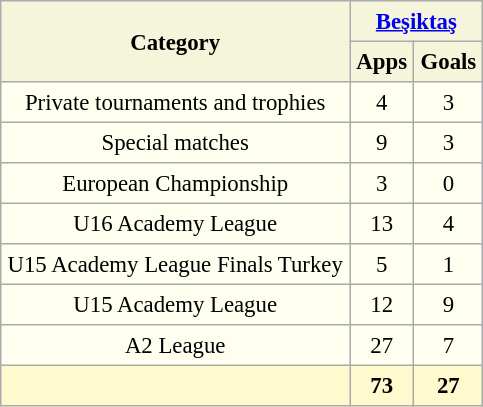<table border="1" cellpadding="4" cellspacing="2" style="background:ivory; font-size:95%; border:1px #aaa solid; border-collapse:collapse; clear:center;">
<tr style="background:beige">
<th rowspan="2">Category</th>
<th colspan="2"><a href='#'>Beşiktaş</a></th>
</tr>
<tr style="background:beige">
<th>Apps</th>
<th>Goals</th>
</tr>
<tr style="text-align:center;">
<td>Private tournaments and trophies</td>
<td>4</td>
<td>3</td>
</tr>
<tr style="text-align:center;">
<td>Special matches</td>
<td>9</td>
<td>3</td>
</tr>
<tr style="text-align:center;">
<td>European Championship</td>
<td>3</td>
<td>0</td>
</tr>
<tr style="text-align:center;">
<td>U16 Academy League</td>
<td>13</td>
<td>4</td>
</tr>
<tr style="text-align:center;">
<td>U15 Academy League Finals Turkey</td>
<td>5</td>
<td>1</td>
</tr>
<tr style="text-align:center;">
<td>U15 Academy League</td>
<td>12</td>
<td>9</td>
</tr>
<tr style="text-align:center;">
<td>A2 League</td>
<td>27</td>
<td>7</td>
</tr>
<tr style="background:lemonchiffon">
<th></th>
<th>73</th>
<th>27</th>
</tr>
</table>
